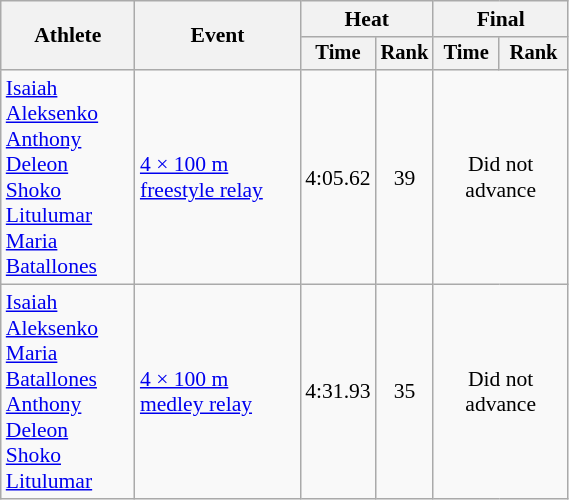<table class="wikitable" style="text-align:center; font-size:90%; width:30%;">
<tr>
<th rowspan="2">Athlete</th>
<th rowspan="2">Event</th>
<th colspan="2">Heat</th>
<th colspan="2">Final</th>
</tr>
<tr style="font-size:95%">
<th>Time</th>
<th>Rank</th>
<th>Time</th>
<th>Rank</th>
</tr>
<tr>
<td align=left><a href='#'>Isaiah Aleksenko</a><br><a href='#'>Anthony Deleon</a><br><a href='#'>Shoko Litulumar</a> <br><a href='#'>Maria Batallones</a></td>
<td align=left><a href='#'>4 × 100 m freestyle relay</a></td>
<td>4:05.62</td>
<td>39</td>
<td colspan=2>Did not advance</td>
</tr>
<tr>
<td align=left><a href='#'>Isaiah Aleksenko</a>  <br><a href='#'>Maria Batallones</a> <br><a href='#'>Anthony Deleon</a>  <br><a href='#'>Shoko Litulumar</a></td>
<td align=left><a href='#'>4 × 100 m medley relay</a></td>
<td>4:31.93</td>
<td>35</td>
<td colspan="2">Did not advance</td>
</tr>
</table>
